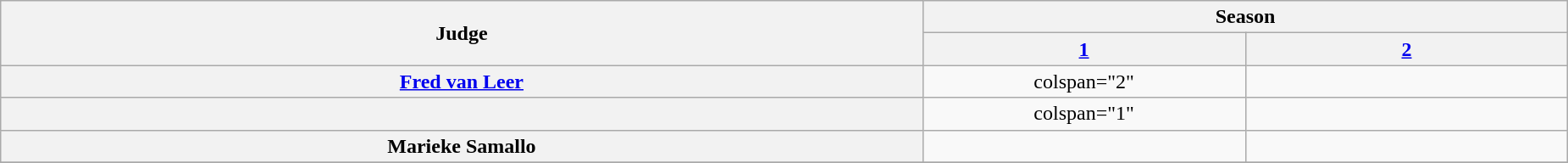<table class="wikitable plainrowheaders" style="text-align:center">
<tr>
<th rowspan="2" style="width:20%;" scope="col">Judge</th>
<th colspan="2">Season</th>
</tr>
<tr>
<th style="width:7%;" scope="colspan"><a href='#'>1</a></th>
<th style="width:7%;" scope="colspan"><a href='#'>2</a></th>
</tr>
<tr>
<th scope="row" style="text-align: center;"><a href='#'>Fred van Leer</a></th>
<td>colspan="2" </td>
</tr>
<tr>
<th scope="row" style="text-align: center;"></th>
<td>colspan="1" </td>
<td></td>
</tr>
<tr>
<th scope="row" style="text-align: center;">Marieke Samallo</th>
<td></td>
<td></td>
</tr>
<tr>
</tr>
</table>
